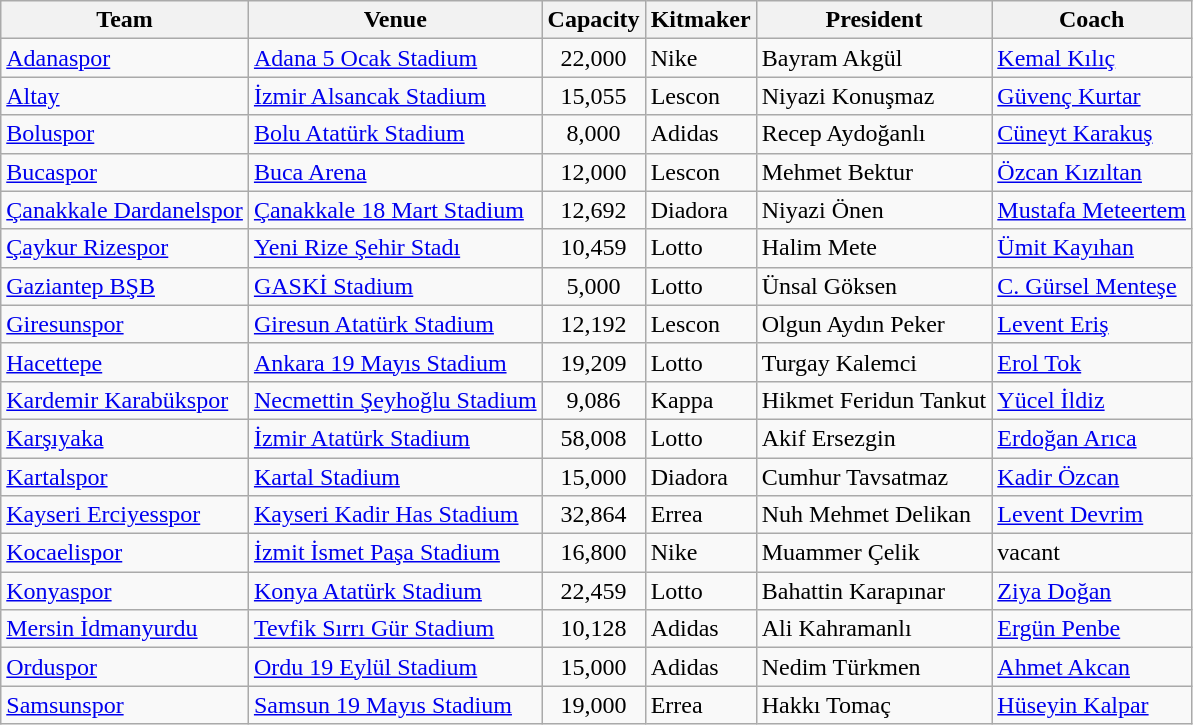<table class="wikitable sortable">
<tr>
<th>Team</th>
<th>Venue</th>
<th>Capacity</th>
<th>Kitmaker</th>
<th>President</th>
<th>Coach</th>
</tr>
<tr>
<td><a href='#'>Adanaspor</a></td>
<td><a href='#'>Adana 5 Ocak Stadium</a></td>
<td align="center">22,000</td>
<td>Nike</td>
<td>Bayram Akgül</td>
<td> <a href='#'>Kemal Kılıç</a></td>
</tr>
<tr>
<td><a href='#'>Altay</a></td>
<td><a href='#'>İzmir Alsancak Stadium</a></td>
<td align="center">15,055</td>
<td>Lescon</td>
<td>Niyazi Konuşmaz</td>
<td> <a href='#'>Güvenç Kurtar</a></td>
</tr>
<tr>
<td><a href='#'>Boluspor</a></td>
<td><a href='#'>Bolu Atatürk Stadium</a></td>
<td align="center">8,000</td>
<td>Adidas</td>
<td>Recep Aydoğanlı</td>
<td> <a href='#'>Cüneyt Karakuş</a></td>
</tr>
<tr>
<td><a href='#'>Bucaspor</a></td>
<td><a href='#'>Buca Arena</a></td>
<td align="center">12,000</td>
<td>Lescon</td>
<td>Mehmet Bektur</td>
<td> <a href='#'>Özcan Kızıltan</a></td>
</tr>
<tr>
<td><a href='#'>Çanakkale Dardanelspor</a></td>
<td><a href='#'>Çanakkale 18 Mart Stadium</a></td>
<td align="center">12,692</td>
<td>Diadora</td>
<td>Niyazi Önen</td>
<td> <a href='#'>Mustafa Meteertem</a></td>
</tr>
<tr>
<td><a href='#'>Çaykur Rizespor</a></td>
<td><a href='#'>Yeni Rize Şehir Stadı</a></td>
<td align="center">10,459</td>
<td>Lotto</td>
<td>Halim Mete</td>
<td> <a href='#'>Ümit Kayıhan</a></td>
</tr>
<tr>
<td><a href='#'>Gaziantep BŞB</a></td>
<td><a href='#'>GASKİ Stadium</a></td>
<td align="center">5,000</td>
<td>Lotto</td>
<td>Ünsal Göksen</td>
<td> <a href='#'>C. Gürsel Menteşe</a></td>
</tr>
<tr>
<td><a href='#'>Giresunspor</a></td>
<td><a href='#'>Giresun Atatürk Stadium</a></td>
<td align="center">12,192</td>
<td>Lescon</td>
<td>Olgun Aydın Peker</td>
<td> <a href='#'>Levent Eriş</a></td>
</tr>
<tr>
<td><a href='#'>Hacettepe</a></td>
<td><a href='#'>Ankara 19 Mayıs Stadium</a></td>
<td align="center">19,209</td>
<td>Lotto</td>
<td>Turgay Kalemci</td>
<td> <a href='#'>Erol Tok</a></td>
</tr>
<tr>
<td><a href='#'>Kardemir Karabükspor</a></td>
<td><a href='#'>Necmettin Şeyhoğlu Stadium</a></td>
<td align="center">9,086</td>
<td>Kappa</td>
<td>Hikmet Feridun Tankut</td>
<td> <a href='#'>Yücel İldiz</a></td>
</tr>
<tr>
<td><a href='#'>Karşıyaka</a></td>
<td><a href='#'>İzmir Atatürk Stadium</a></td>
<td align="center">58,008</td>
<td>Lotto</td>
<td>Akif Ersezgin</td>
<td> <a href='#'>Erdoğan Arıca</a></td>
</tr>
<tr>
<td><a href='#'>Kartalspor</a></td>
<td><a href='#'>Kartal Stadium</a></td>
<td align="center">15,000</td>
<td>Diadora</td>
<td>Cumhur Tavsatmaz</td>
<td> <a href='#'>Kadir Özcan</a></td>
</tr>
<tr>
<td><a href='#'>Kayseri Erciyesspor</a></td>
<td><a href='#'>Kayseri Kadir Has Stadium</a></td>
<td align="center">32,864</td>
<td>Errea</td>
<td>Nuh Mehmet Delikan</td>
<td> <a href='#'>Levent Devrim</a></td>
</tr>
<tr>
<td><a href='#'>Kocaelispor</a></td>
<td><a href='#'>İzmit İsmet Paşa Stadium</a></td>
<td align="center">16,800</td>
<td>Nike</td>
<td>Muammer Çelik</td>
<td>vacant</td>
</tr>
<tr>
<td><a href='#'>Konyaspor</a></td>
<td><a href='#'>Konya Atatürk Stadium</a></td>
<td align="center">22,459</td>
<td>Lotto</td>
<td>Bahattin Karapınar</td>
<td> <a href='#'>Ziya Doğan</a></td>
</tr>
<tr>
<td><a href='#'>Mersin İdmanyurdu</a></td>
<td><a href='#'>Tevfik Sırrı Gür Stadium</a></td>
<td align="center">10,128</td>
<td>Adidas</td>
<td>Ali Kahramanlı</td>
<td> <a href='#'>Ergün Penbe</a></td>
</tr>
<tr>
<td><a href='#'>Orduspor</a></td>
<td><a href='#'>Ordu 19 Eylül Stadium</a></td>
<td align="center">15,000</td>
<td>Adidas</td>
<td>Nedim Türkmen</td>
<td> <a href='#'>Ahmet Akcan</a></td>
</tr>
<tr>
<td><a href='#'>Samsunspor</a></td>
<td><a href='#'>Samsun 19 Mayıs Stadium</a></td>
<td align="center">19,000</td>
<td>Errea</td>
<td>Hakkı Tomaç</td>
<td> <a href='#'>Hüseyin Kalpar</a></td>
</tr>
</table>
